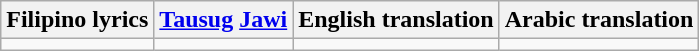<table class="wikitable">
<tr>
<th>Filipino lyrics</th>
<th><a href='#'>Tausug</a> <a href='#'>Jawi</a></th>
<th>English translation</th>
<th>Arabic translation</th>
</tr>
<tr style="vertical-align:top; white-space:nowrap;">
<td></td>
<td></td>
<td></td>
<td></td>
</tr>
</table>
